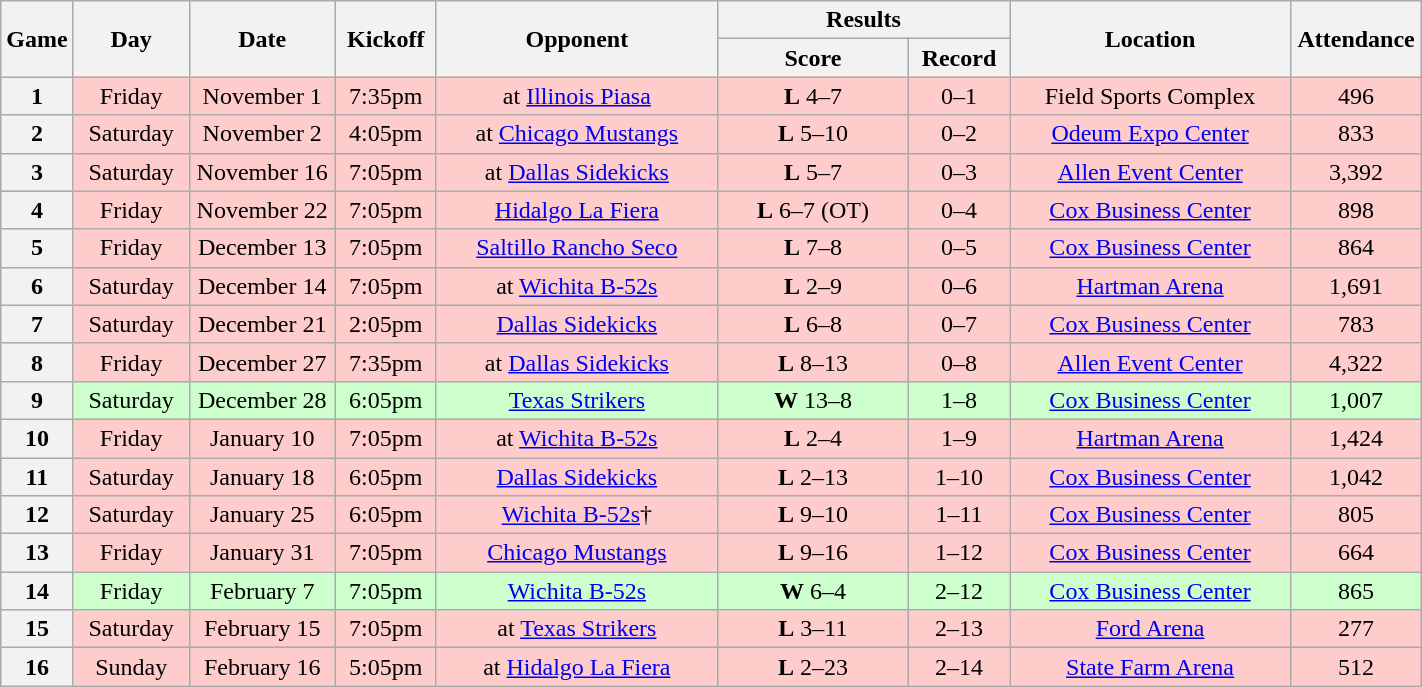<table class="wikitable">
<tr>
<th rowspan="2" width="40">Game</th>
<th rowspan="2" width="70">Day</th>
<th rowspan="2" width="90">Date</th>
<th rowspan="2" width="60">Kickoff</th>
<th rowspan="2" width="180">Opponent</th>
<th colspan="2" width="180">Results</th>
<th rowspan="2" width="180">Location</th>
<th rowspan="2" width="80">Attendance</th>
</tr>
<tr>
<th width="120">Score</th>
<th width="60">Record</th>
</tr>
<tr align="center" bgcolor="#FFCCCC">
<th>1</th>
<td>Friday</td>
<td>November 1</td>
<td>7:35pm</td>
<td>at <a href='#'>Illinois Piasa</a></td>
<td><strong>L</strong> 4–7</td>
<td>0–1</td>
<td>Field Sports Complex</td>
<td>496</td>
</tr>
<tr align="center" bgcolor="#FFCCCC">
<th>2</th>
<td>Saturday</td>
<td>November 2</td>
<td>4:05pm</td>
<td>at <a href='#'>Chicago Mustangs</a></td>
<td><strong>L</strong> 5–10</td>
<td>0–2</td>
<td><a href='#'>Odeum Expo Center</a></td>
<td>833</td>
</tr>
<tr align="center" bgcolor="#FFCCCC">
<th>3</th>
<td>Saturday</td>
<td>November 16</td>
<td>7:05pm</td>
<td>at <a href='#'>Dallas Sidekicks</a></td>
<td><strong>L</strong> 5–7</td>
<td>0–3</td>
<td><a href='#'>Allen Event Center</a></td>
<td>3,392</td>
</tr>
<tr align="center" bgcolor="#FFCCCC">
<th>4</th>
<td>Friday</td>
<td>November 22</td>
<td>7:05pm</td>
<td><a href='#'>Hidalgo La Fiera</a></td>
<td><strong>L</strong> 6–7 (OT)</td>
<td>0–4</td>
<td><a href='#'>Cox Business Center</a></td>
<td>898</td>
</tr>
<tr align="center" bgcolor="#FFCCCC">
<th>5</th>
<td>Friday</td>
<td>December 13</td>
<td>7:05pm</td>
<td><a href='#'>Saltillo Rancho Seco</a></td>
<td><strong>L</strong> 7–8</td>
<td>0–5</td>
<td><a href='#'>Cox Business Center</a></td>
<td>864</td>
</tr>
<tr align="center" bgcolor="#FFCCCC">
<th>6</th>
<td>Saturday</td>
<td>December 14</td>
<td>7:05pm</td>
<td>at <a href='#'>Wichita B-52s</a></td>
<td><strong>L</strong> 2–9</td>
<td>0–6</td>
<td><a href='#'>Hartman Arena</a></td>
<td>1,691</td>
</tr>
<tr align="center" bgcolor="#FFCCCC">
<th>7</th>
<td>Saturday</td>
<td>December 21</td>
<td>2:05pm</td>
<td><a href='#'>Dallas Sidekicks</a></td>
<td><strong>L</strong> 6–8</td>
<td>0–7</td>
<td><a href='#'>Cox Business Center</a></td>
<td>783</td>
</tr>
<tr align="center" bgcolor="#FFCCCC">
<th>8</th>
<td>Friday</td>
<td>December 27</td>
<td>7:35pm</td>
<td>at <a href='#'>Dallas Sidekicks</a></td>
<td><strong>L</strong> 8–13</td>
<td>0–8</td>
<td><a href='#'>Allen Event Center</a></td>
<td>4,322</td>
</tr>
<tr align="center" bgcolor="#CCFFCC">
<th>9</th>
<td>Saturday</td>
<td>December 28</td>
<td>6:05pm</td>
<td><a href='#'>Texas Strikers</a></td>
<td><strong>W</strong> 13–8</td>
<td>1–8</td>
<td><a href='#'>Cox Business Center</a></td>
<td>1,007</td>
</tr>
<tr align="center" bgcolor="#FFCCCC">
<th>10</th>
<td>Friday</td>
<td>January 10</td>
<td>7:05pm</td>
<td>at <a href='#'>Wichita B-52s</a></td>
<td><strong>L</strong> 2–4</td>
<td>1–9</td>
<td><a href='#'>Hartman Arena</a></td>
<td>1,424</td>
</tr>
<tr align="center" bgcolor="#FFCCCC">
<th>11</th>
<td>Saturday</td>
<td>January 18</td>
<td>6:05pm</td>
<td><a href='#'>Dallas Sidekicks</a></td>
<td><strong>L</strong> 2–13</td>
<td>1–10</td>
<td><a href='#'>Cox Business Center</a></td>
<td>1,042</td>
</tr>
<tr align="center" bgcolor="#FFCCCC">
<th>12</th>
<td>Saturday</td>
<td>January 25</td>
<td>6:05pm</td>
<td><a href='#'>Wichita B-52s</a>†</td>
<td><strong>L</strong> 9–10</td>
<td>1–11</td>
<td><a href='#'>Cox Business Center</a></td>
<td>805</td>
</tr>
<tr align="center" bgcolor="#FFCCCC">
<th>13</th>
<td>Friday</td>
<td>January 31</td>
<td>7:05pm</td>
<td><a href='#'>Chicago Mustangs</a></td>
<td><strong>L</strong> 9–16</td>
<td>1–12</td>
<td><a href='#'>Cox Business Center</a></td>
<td>664</td>
</tr>
<tr align="center" bgcolor="#CCFFCC">
<th>14</th>
<td>Friday</td>
<td>February 7</td>
<td>7:05pm</td>
<td><a href='#'>Wichita B-52s</a></td>
<td><strong>W</strong> 6–4</td>
<td>2–12</td>
<td><a href='#'>Cox Business Center</a></td>
<td>865</td>
</tr>
<tr align="center" bgcolor="#FFCCCC">
<th>15</th>
<td>Saturday</td>
<td>February 15</td>
<td>7:05pm</td>
<td>at <a href='#'>Texas Strikers</a></td>
<td><strong>L</strong> 3–11</td>
<td>2–13</td>
<td><a href='#'>Ford Arena</a></td>
<td>277</td>
</tr>
<tr align="center" bgcolor="#FFCCCC">
<th>16</th>
<td>Sunday</td>
<td>February 16</td>
<td>5:05pm</td>
<td>at <a href='#'>Hidalgo La Fiera</a></td>
<td><strong>L</strong> 2–23</td>
<td>2–14</td>
<td><a href='#'>State Farm Arena</a></td>
<td>512</td>
</tr>
</table>
